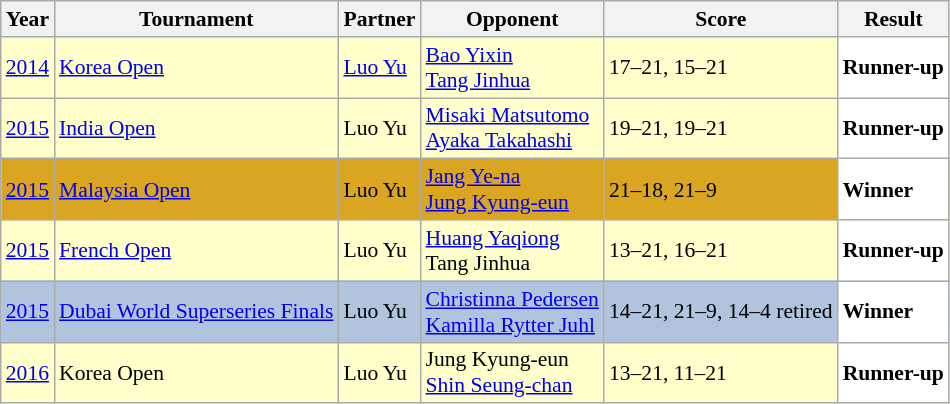<table class="sortable wikitable" style="font-size: 90%;">
<tr>
<th>Year</th>
<th>Tournament</th>
<th>Partner</th>
<th>Opponent</th>
<th>Score</th>
<th>Result</th>
</tr>
<tr style="background:#FFFFCC">
<td align="center"><a href='#'>2014</a></td>
<td align="left"><a href='#'>Korea Open</a></td>
<td align="left"> <a href='#'>Luo Yu</a></td>
<td align="left"> <a href='#'>Bao Yixin</a> <br>  <a href='#'>Tang Jinhua</a></td>
<td align="left">17–21, 15–21</td>
<td style="text-align:left; background:white"> <strong>Runner-up</strong></td>
</tr>
<tr style="background:#FFFFCC">
<td align="center"><a href='#'>2015</a></td>
<td align="left"><a href='#'>India Open</a></td>
<td align="left"> Luo Yu</td>
<td align="left"> <a href='#'>Misaki Matsutomo</a> <br>  <a href='#'>Ayaka Takahashi</a></td>
<td align="left">19–21, 19–21</td>
<td style="text-align:left; background:white"> <strong>Runner-up</strong></td>
</tr>
<tr style="background:#DAA520">
<td align="center"><a href='#'>2015</a></td>
<td align="left"><a href='#'>Malaysia Open</a></td>
<td align="left"> Luo Yu</td>
<td align="left"> <a href='#'>Jang Ye-na</a> <br>  <a href='#'>Jung Kyung-eun</a></td>
<td align="left">21–18, 21–9</td>
<td style="text-align:left; background:white"> <strong>Winner</strong></td>
</tr>
<tr style="background:#FFFFCC">
<td align="center"><a href='#'>2015</a></td>
<td align="left"><a href='#'>French Open</a></td>
<td align="left"> Luo Yu</td>
<td align="left"> <a href='#'>Huang Yaqiong</a> <br>  Tang Jinhua</td>
<td align="left">13–21, 16–21</td>
<td style="text-align:left; background:white"> <strong>Runner-up</strong></td>
</tr>
<tr style="background:#B0C4DE">
<td align="center"><a href='#'>2015</a></td>
<td align="left"><a href='#'>Dubai World Superseries Finals</a></td>
<td align="left"> Luo Yu</td>
<td align="left"> <a href='#'>Christinna Pedersen</a> <br>  <a href='#'>Kamilla Rytter Juhl</a></td>
<td align="left">14–21, 21–9, 14–4 retired</td>
<td style="text-align:left; background:white"> <strong>Winner</strong></td>
</tr>
<tr style="background:#FFFFCC">
<td align="center"><a href='#'>2016</a></td>
<td align="left">Korea Open</td>
<td align="left"> Luo Yu</td>
<td align="left"> Jung Kyung-eun <br>  <a href='#'>Shin Seung-chan</a></td>
<td align="left">13–21, 11–21</td>
<td style="text-align:left; background:white"> <strong>Runner-up</strong></td>
</tr>
</table>
